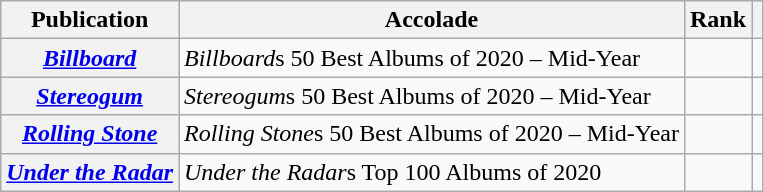<table class="wikitable sortable plainrowheaders">
<tr>
<th scope="col">Publication</th>
<th scope="col">Accolade</th>
<th scope="col">Rank</th>
<th scope="col" class="unsortable"></th>
</tr>
<tr>
<th scope="row"><em><a href='#'>Billboard</a></em></th>
<td><em>Billboard</em>s 50 Best Albums of 2020 – Mid-Year</td>
<td></td>
<td></td>
</tr>
<tr>
<th scope="row"><em><a href='#'>Stereogum</a></em></th>
<td><em>Stereogum</em>s 50 Best Albums of 2020 – Mid-Year</td>
<td></td>
<td></td>
</tr>
<tr>
<th scope="row"><em><a href='#'>Rolling Stone</a></em></th>
<td><em>Rolling Stone</em>s 50 Best Albums of 2020 – Mid-Year</td>
<td></td>
<td></td>
</tr>
<tr>
<th scope="row"><em><a href='#'>Under the Radar</a></em></th>
<td><em>Under the Radar</em>s Top 100 Albums of 2020</td>
<td></td>
<td></td>
</tr>
</table>
